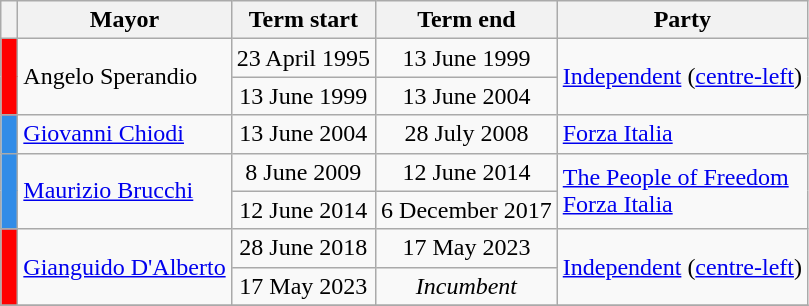<table class="wikitable">
<tr>
<th class=unsortable> </th>
<th>Mayor</th>
<th>Term start</th>
<th>Term end</th>
<th>Party</th>
</tr>
<tr>
<th rowspan=2 style="background:#FF0000;"></th>
<td rowspan=2>Angelo Sperandio</td>
<td align=center>23 April 1995</td>
<td align=center>13 June 1999</td>
<td rowspan=2><a href='#'>Independent</a> (<a href='#'>centre-left</a>)</td>
</tr>
<tr>
<td align=center>13 June 1999</td>
<td align=center>13 June 2004</td>
</tr>
<tr>
<th style="background:#318CE7;"></th>
<td><a href='#'>Giovanni Chiodi</a></td>
<td align=center>13 June 2004</td>
<td align=center>28 July 2008</td>
<td><a href='#'>Forza Italia</a></td>
</tr>
<tr>
<th rowspan=2 style="background:#318CE7;"></th>
<td rowspan=2><a href='#'>Maurizio Brucchi</a></td>
<td align=center>8 June 2009</td>
<td align=center>12 June 2014</td>
<td rowspan=2><a href='#'>The People of Freedom</a><br><a href='#'>Forza Italia</a></td>
</tr>
<tr>
<td align=center>12 June 2014</td>
<td align=center>6 December 2017</td>
</tr>
<tr>
<th rowspan=2 style="background:#FF0000;"></th>
<td rowspan=2><a href='#'>Gianguido D'Alberto</a></td>
<td align=center>28 June 2018</td>
<td align=center>17 May 2023</td>
<td rowspan=2><a href='#'>Independent</a> (<a href='#'>centre-left</a>)</td>
</tr>
<tr>
<td align=center>17 May 2023</td>
<td align=center><em>Incumbent</em></td>
</tr>
<tr>
</tr>
</table>
